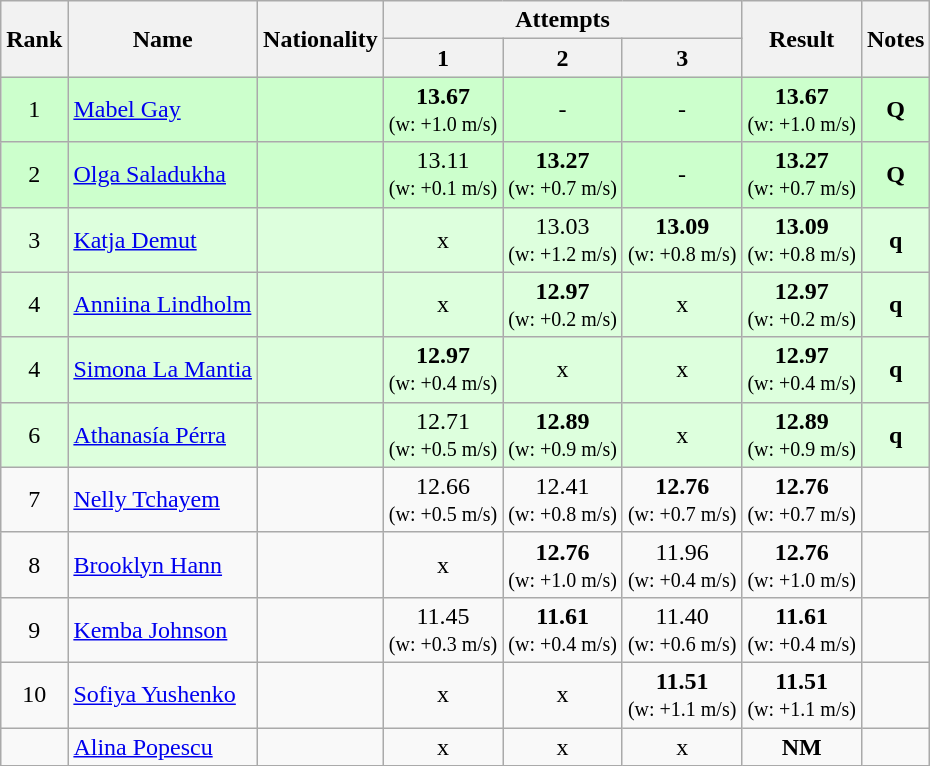<table class="wikitable sortable" style="text-align:center">
<tr>
<th rowspan=2>Rank</th>
<th rowspan=2>Name</th>
<th rowspan=2>Nationality</th>
<th colspan=3>Attempts</th>
<th rowspan=2>Result</th>
<th rowspan=2>Notes</th>
</tr>
<tr>
<th>1</th>
<th>2</th>
<th>3</th>
</tr>
<tr bgcolor=ccffcc>
<td>1</td>
<td align=left><a href='#'>Mabel Gay</a></td>
<td align=left></td>
<td><strong>13.67</strong><br><small>(w: +1.0 m/s)</small></td>
<td>-</td>
<td>-</td>
<td><strong>13.67</strong> <br><small>(w: +1.0 m/s)</small></td>
<td><strong>Q</strong></td>
</tr>
<tr bgcolor=ccffcc>
<td>2</td>
<td align=left><a href='#'>Olga Saladukha</a></td>
<td align=left></td>
<td>13.11<br><small>(w: +0.1 m/s)</small></td>
<td><strong>13.27</strong><br><small>(w: +0.7 m/s)</small></td>
<td>-</td>
<td><strong>13.27</strong> <br><small>(w: +0.7 m/s)</small></td>
<td><strong>Q</strong></td>
</tr>
<tr bgcolor=ddffdd>
<td>3</td>
<td align=left><a href='#'>Katja Demut</a></td>
<td align=left></td>
<td>x</td>
<td>13.03<br><small>(w: +1.2 m/s)</small></td>
<td><strong>13.09</strong><br><small>(w: +0.8 m/s)</small></td>
<td><strong>13.09</strong> <br><small>(w: +0.8 m/s)</small></td>
<td><strong>q</strong></td>
</tr>
<tr bgcolor=ddffdd>
<td>4</td>
<td align=left><a href='#'>Anniina Lindholm</a></td>
<td align=left></td>
<td>x</td>
<td><strong>12.97</strong><br><small>(w: +0.2 m/s)</small></td>
<td>x</td>
<td><strong>12.97</strong> <br><small>(w: +0.2 m/s)</small></td>
<td><strong>q</strong></td>
</tr>
<tr bgcolor=ddffdd>
<td>4</td>
<td align=left><a href='#'>Simona La Mantia</a></td>
<td align=left></td>
<td><strong>12.97</strong><br><small>(w: +0.4 m/s)</small></td>
<td>x</td>
<td>x</td>
<td><strong>12.97</strong> <br><small>(w: +0.4 m/s)</small></td>
<td><strong>q</strong></td>
</tr>
<tr bgcolor=ddffdd>
<td>6</td>
<td align=left><a href='#'>Athanasía Pérra</a></td>
<td align=left></td>
<td>12.71<br><small>(w: +0.5 m/s)</small></td>
<td><strong>12.89</strong><br><small>(w: +0.9 m/s)</small></td>
<td>x</td>
<td><strong>12.89</strong> <br><small>(w: +0.9 m/s)</small></td>
<td><strong>q</strong></td>
</tr>
<tr>
<td>7</td>
<td align=left><a href='#'>Nelly Tchayem</a></td>
<td align=left></td>
<td>12.66<br><small>(w: +0.5 m/s)</small></td>
<td>12.41<br><small>(w: +0.8 m/s)</small></td>
<td><strong>12.76</strong><br><small>(w: +0.7 m/s)</small></td>
<td><strong>12.76</strong> <br><small>(w: +0.7 m/s)</small></td>
<td></td>
</tr>
<tr>
<td>8</td>
<td align=left><a href='#'>Brooklyn Hann</a></td>
<td align=left></td>
<td>x</td>
<td><strong>12.76</strong><br><small>(w: +1.0 m/s)</small></td>
<td>11.96<br><small>(w: +0.4 m/s)</small></td>
<td><strong>12.76</strong> <br><small>(w: +1.0 m/s)</small></td>
<td></td>
</tr>
<tr>
<td>9</td>
<td align=left><a href='#'>Kemba Johnson</a></td>
<td align=left></td>
<td>11.45<br><small>(w: +0.3 m/s)</small></td>
<td><strong>11.61</strong><br><small>(w: +0.4 m/s)</small></td>
<td>11.40<br><small>(w: +0.6 m/s)</small></td>
<td><strong>11.61</strong> <br><small>(w: +0.4 m/s)</small></td>
<td></td>
</tr>
<tr>
<td>10</td>
<td align=left><a href='#'>Sofiya Yushenko</a></td>
<td align=left></td>
<td>x</td>
<td>x</td>
<td><strong>11.51</strong><br><small>(w: +1.1 m/s)</small></td>
<td><strong>11.51</strong> <br><small>(w: +1.1 m/s)</small></td>
<td></td>
</tr>
<tr>
<td></td>
<td align=left><a href='#'>Alina Popescu</a></td>
<td align=left></td>
<td>x</td>
<td>x</td>
<td>x</td>
<td><strong>NM</strong></td>
<td></td>
</tr>
</table>
